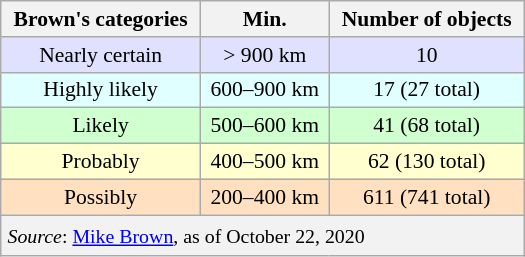<table class="wikitable floatright" style="font-size: 0.9em; text-align: center; width: 350px; margin-top: 4px;">
<tr>
<th>Brown's categories</th>
<th>Min. </th>
<th>Number of objects</th>
</tr>
<tr style="background: #e0e0ff;">
<td>Nearly certain</td>
<td>> 900 km</td>
<td>10</td>
</tr>
<tr style="background: #e0ffff;">
<td>Highly likely</td>
<td>600–900 km</td>
<td>17 (27 total)</td>
</tr>
<tr style="background: #d0ffd0;">
<td>Likely</td>
<td>500–600 km</td>
<td>41 (68 total)</td>
</tr>
<tr style="background: #ffffd0;">
<td>Probably</td>
<td>400–500 km</td>
<td>62 (130 total)</td>
</tr>
<tr style="background: #ffe0c0;">
<td>Possibly</td>
<td>200–400 km</td>
<td>611 (741 total)</td>
</tr>
<tr>
<th colspan=3 style="text-align: left; font-size: 0.92em; font-weight: normal; padding: 6px 2px 4px 4px;"><em>Source</em>: <a href='#'>Mike Brown</a>, as of October 22, 2020</th>
</tr>
</table>
